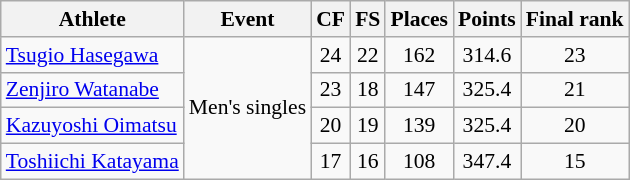<table class="wikitable" border="1" style="font-size:90%">
<tr>
<th>Athlete</th>
<th>Event</th>
<th>CF</th>
<th>FS</th>
<th>Places</th>
<th>Points</th>
<th>Final rank</th>
</tr>
<tr align=center>
<td align=left><a href='#'>Tsugio Hasegawa</a></td>
<td rowspan="4">Men's singles</td>
<td>24</td>
<td>22</td>
<td>162</td>
<td>314.6</td>
<td>23</td>
</tr>
<tr align=center>
<td align=left><a href='#'>Zenjiro Watanabe</a></td>
<td>23</td>
<td>18</td>
<td>147</td>
<td>325.4</td>
<td>21</td>
</tr>
<tr align=center>
<td align=left><a href='#'>Kazuyoshi Oimatsu</a></td>
<td>20</td>
<td>19</td>
<td>139</td>
<td>325.4</td>
<td>20</td>
</tr>
<tr align=center>
<td align=left><a href='#'>Toshiichi Katayama</a></td>
<td>17</td>
<td>16</td>
<td>108</td>
<td>347.4</td>
<td>15</td>
</tr>
</table>
